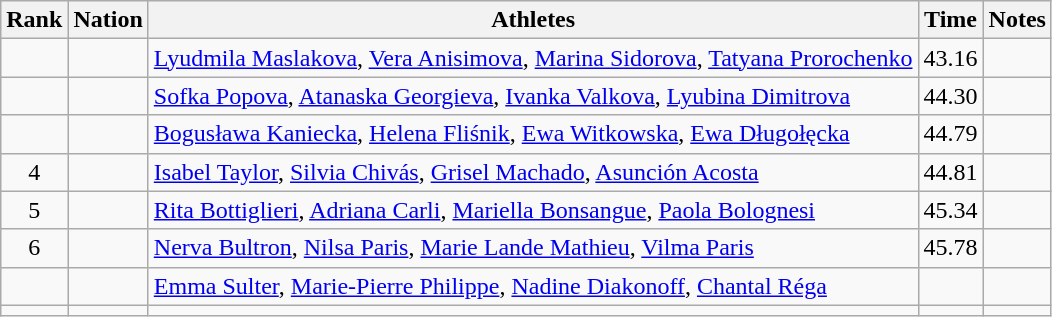<table class="wikitable sortable" style="text-align:center">
<tr>
<th>Rank</th>
<th>Nation</th>
<th>Athletes</th>
<th>Time</th>
<th>Notes</th>
</tr>
<tr>
<td></td>
<td align=left></td>
<td align=left><a href='#'>Lyudmila Maslakova</a>, <a href='#'>Vera Anisimova</a>, <a href='#'>Marina Sidorova</a>, <a href='#'>Tatyana Prorochenko</a></td>
<td>43.16</td>
<td></td>
</tr>
<tr>
<td></td>
<td align=left></td>
<td align=left><a href='#'>Sofka Popova</a>, <a href='#'>Atanaska Georgieva</a>, <a href='#'>Ivanka Valkova</a>, <a href='#'>Lyubina Dimitrova</a></td>
<td>44.30</td>
<td></td>
</tr>
<tr>
<td></td>
<td align=left></td>
<td align=left><a href='#'>Bogusława Kaniecka</a>, <a href='#'>Helena Fliśnik</a>, <a href='#'>Ewa Witkowska</a>, <a href='#'>Ewa Długołęcka</a></td>
<td>44.79</td>
<td></td>
</tr>
<tr>
<td>4</td>
<td align=left></td>
<td align=left><a href='#'>Isabel Taylor</a>, <a href='#'>Silvia Chivás</a>, <a href='#'>Grisel Machado</a>, <a href='#'>Asunción Acosta</a></td>
<td>44.81</td>
<td></td>
</tr>
<tr>
<td>5</td>
<td align=left></td>
<td align=left><a href='#'>Rita Bottiglieri</a>, <a href='#'>Adriana Carli</a>, <a href='#'>Mariella Bonsangue</a>, <a href='#'>Paola Bolognesi</a></td>
<td>45.34</td>
<td></td>
</tr>
<tr>
<td>6</td>
<td align=left></td>
<td align=left><a href='#'>Nerva Bultron</a>, <a href='#'>Nilsa Paris</a>, <a href='#'>Marie Lande Mathieu</a>, <a href='#'>Vilma Paris</a></td>
<td>45.78</td>
<td></td>
</tr>
<tr>
<td></td>
<td align=left></td>
<td align=left><a href='#'>Emma Sulter</a>, <a href='#'>Marie-Pierre Philippe</a>, <a href='#'>Nadine Diakonoff</a>, <a href='#'>Chantal Réga</a></td>
<td></td>
<td></td>
</tr>
<tr>
<td></td>
<td align=left></td>
<td align=left></td>
<td></td>
<td></td>
</tr>
</table>
